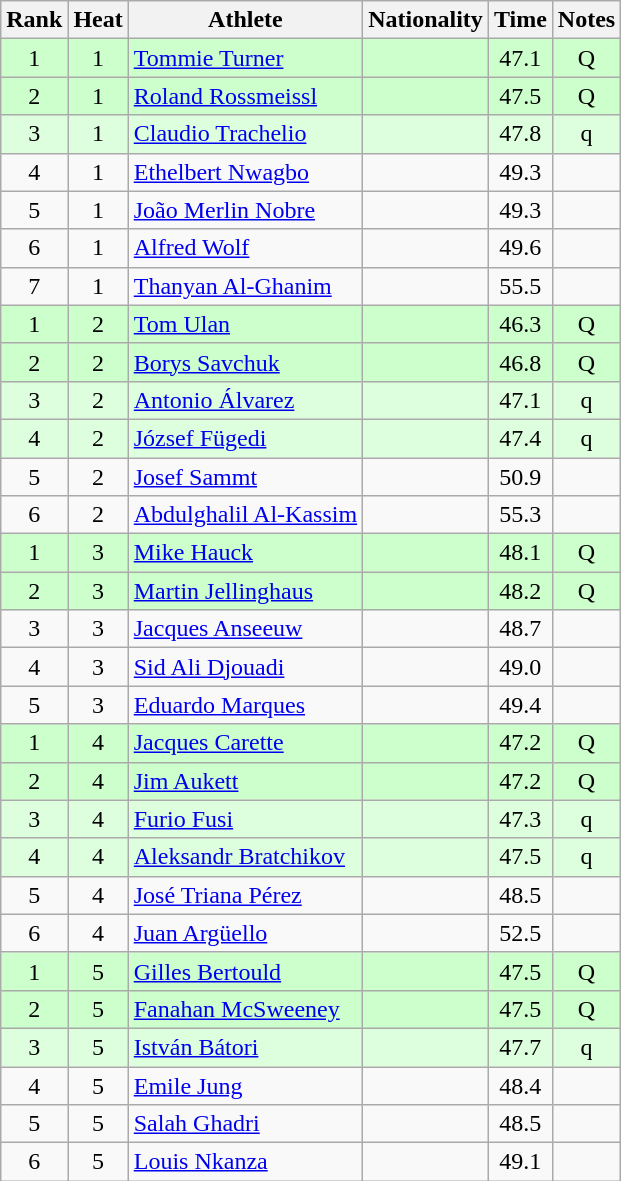<table class="wikitable sortable" style="text-align:center">
<tr>
<th>Rank</th>
<th>Heat</th>
<th>Athlete</th>
<th>Nationality</th>
<th>Time</th>
<th>Notes</th>
</tr>
<tr bgcolor=ccffcc>
<td>1</td>
<td>1</td>
<td align=left><a href='#'>Tommie Turner</a></td>
<td align=left></td>
<td>47.1</td>
<td>Q</td>
</tr>
<tr bgcolor=ccffcc>
<td>2</td>
<td>1</td>
<td align=left><a href='#'>Roland Rossmeissl</a></td>
<td align=left></td>
<td>47.5</td>
<td>Q</td>
</tr>
<tr bgcolor=ddffdd>
<td>3</td>
<td>1</td>
<td align=left><a href='#'>Claudio Trachelio</a></td>
<td align=left></td>
<td>47.8</td>
<td>q</td>
</tr>
<tr>
<td>4</td>
<td>1</td>
<td align=left><a href='#'>Ethelbert Nwagbo</a></td>
<td align=left></td>
<td>49.3</td>
<td></td>
</tr>
<tr>
<td>5</td>
<td>1</td>
<td align=left><a href='#'>João Merlin Nobre</a></td>
<td align=left></td>
<td>49.3</td>
<td></td>
</tr>
<tr>
<td>6</td>
<td>1</td>
<td align=left><a href='#'>Alfred Wolf</a></td>
<td align=left></td>
<td>49.6</td>
<td></td>
</tr>
<tr>
<td>7</td>
<td>1</td>
<td align=left><a href='#'>Thanyan Al-Ghanim</a></td>
<td align=left></td>
<td>55.5</td>
<td></td>
</tr>
<tr bgcolor=ccffcc>
<td>1</td>
<td>2</td>
<td align=left><a href='#'>Tom Ulan</a></td>
<td align=left></td>
<td>46.3</td>
<td>Q</td>
</tr>
<tr bgcolor=ccffcc>
<td>2</td>
<td>2</td>
<td align=left><a href='#'>Borys Savchuk</a></td>
<td align=left></td>
<td>46.8</td>
<td>Q</td>
</tr>
<tr bgcolor=ddffdd>
<td>3</td>
<td>2</td>
<td align=left><a href='#'>Antonio Álvarez</a></td>
<td align=left></td>
<td>47.1</td>
<td>q</td>
</tr>
<tr bgcolor=ddffdd>
<td>4</td>
<td>2</td>
<td align=left><a href='#'>József Fügedi</a></td>
<td align=left></td>
<td>47.4</td>
<td>q</td>
</tr>
<tr>
<td>5</td>
<td>2</td>
<td align=left><a href='#'>Josef Sammt</a></td>
<td align=left></td>
<td>50.9</td>
<td></td>
</tr>
<tr>
<td>6</td>
<td>2</td>
<td align=left><a href='#'>Abdulghalil Al-Kassim</a></td>
<td align=left></td>
<td>55.3</td>
<td></td>
</tr>
<tr bgcolor=ccffcc>
<td>1</td>
<td>3</td>
<td align=left><a href='#'>Mike Hauck</a></td>
<td align=left></td>
<td>48.1</td>
<td>Q</td>
</tr>
<tr bgcolor=ccffcc>
<td>2</td>
<td>3</td>
<td align=left><a href='#'>Martin Jellinghaus</a></td>
<td align=left></td>
<td>48.2</td>
<td>Q</td>
</tr>
<tr>
<td>3</td>
<td>3</td>
<td align=left><a href='#'>Jacques Anseeuw</a></td>
<td align=left></td>
<td>48.7</td>
<td></td>
</tr>
<tr>
<td>4</td>
<td>3</td>
<td align=left><a href='#'>Sid Ali Djouadi</a></td>
<td align=left></td>
<td>49.0</td>
<td></td>
</tr>
<tr>
<td>5</td>
<td>3</td>
<td align=left><a href='#'>Eduardo Marques</a></td>
<td align=left></td>
<td>49.4</td>
<td></td>
</tr>
<tr bgcolor=ccffcc>
<td>1</td>
<td>4</td>
<td align=left><a href='#'>Jacques Carette</a></td>
<td align=left></td>
<td>47.2</td>
<td>Q</td>
</tr>
<tr bgcolor=ccffcc>
<td>2</td>
<td>4</td>
<td align=left><a href='#'>Jim Aukett</a></td>
<td align=left></td>
<td>47.2</td>
<td>Q</td>
</tr>
<tr bgcolor=ddffdd>
<td>3</td>
<td>4</td>
<td align=left><a href='#'>Furio Fusi</a></td>
<td align=left></td>
<td>47.3</td>
<td>q</td>
</tr>
<tr bgcolor=ddffdd>
<td>4</td>
<td>4</td>
<td align=left><a href='#'>Aleksandr Bratchikov</a></td>
<td align=left></td>
<td>47.5</td>
<td>q</td>
</tr>
<tr>
<td>5</td>
<td>4</td>
<td align=left><a href='#'>José Triana Pérez</a></td>
<td align=left></td>
<td>48.5</td>
<td></td>
</tr>
<tr>
<td>6</td>
<td>4</td>
<td align=left><a href='#'>Juan Argüello</a></td>
<td align=left></td>
<td>52.5</td>
<td></td>
</tr>
<tr bgcolor=ccffcc>
<td>1</td>
<td>5</td>
<td align=left><a href='#'>Gilles Bertould</a></td>
<td align=left></td>
<td>47.5</td>
<td>Q</td>
</tr>
<tr bgcolor=ccffcc>
<td>2</td>
<td>5</td>
<td align=left><a href='#'>Fanahan McSweeney</a></td>
<td align=left></td>
<td>47.5</td>
<td>Q</td>
</tr>
<tr bgcolor=ddffdd>
<td>3</td>
<td>5</td>
<td align=left><a href='#'>István Bátori</a></td>
<td align=left></td>
<td>47.7</td>
<td>q</td>
</tr>
<tr>
<td>4</td>
<td>5</td>
<td align=left><a href='#'>Emile Jung</a></td>
<td align=left></td>
<td>48.4</td>
<td></td>
</tr>
<tr>
<td>5</td>
<td>5</td>
<td align=left><a href='#'>Salah Ghadri</a></td>
<td align=left></td>
<td>48.5</td>
<td></td>
</tr>
<tr>
<td>6</td>
<td>5</td>
<td align=left><a href='#'>Louis Nkanza</a></td>
<td align=left></td>
<td>49.1</td>
<td></td>
</tr>
</table>
